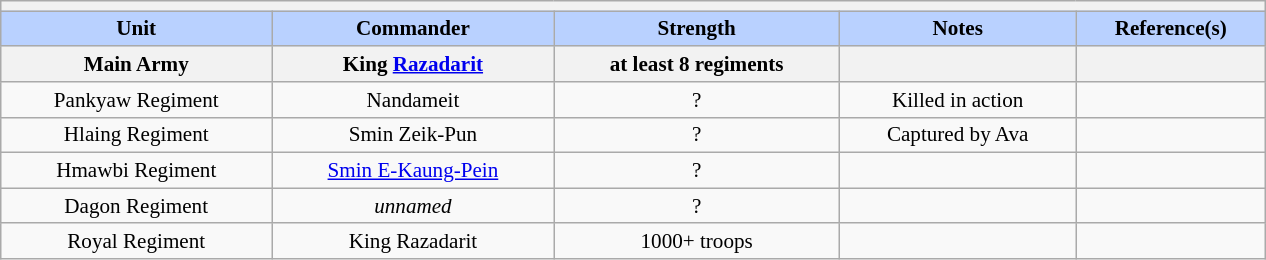<table class="wikitable collapsible" style="min-width:60em; margin:0.3em auto; font-size:88%;">
<tr>
<th colspan=5></th>
</tr>
<tr>
<th style="background-color:#B9D1FF">Unit</th>
<th style="background-color:#B9D1FF">Commander</th>
<th style="background-color:#B9D1FF">Strength</th>
<th style="background-color:#B9D1FF">Notes</th>
<th style="background-color:#B9D1FF">Reference(s)</th>
</tr>
<tr>
<th colspan="1">Main Army</th>
<th colspan="1">King <a href='#'>Razadarit</a></th>
<th colspan="1">at least 8 regiments</th>
<th colspan="1"></th>
<th colspan="1"></th>
</tr>
<tr>
<td align="center">Pankyaw Regiment</td>
<td align="center">Nandameit</td>
<td align="center">?</td>
<td align="center">Killed in action </td>
<td align="center"></td>
</tr>
<tr>
<td align="center">Hlaing Regiment</td>
<td align="center">Smin Zeik-Pun</td>
<td align="center">?</td>
<td align="center">Captured by Ava</td>
<td align="center"></td>
</tr>
<tr>
<td align="center">Hmawbi Regiment</td>
<td align="center"><a href='#'>Smin E-Kaung-Pein</a></td>
<td align="center">?</td>
<td align="center"></td>
<td align="center"></td>
</tr>
<tr>
<td align="center">Dagon Regiment</td>
<td align="center"><em>unnamed</em></td>
<td align="center">?</td>
<td align="center"></td>
<td align="center"></td>
</tr>
<tr>
<td align="center">Royal Regiment</td>
<td align="center">King Razadarit</td>
<td align="center">1000+ troops</td>
<td align="center"></td>
<td align="center"></td>
</tr>
</table>
